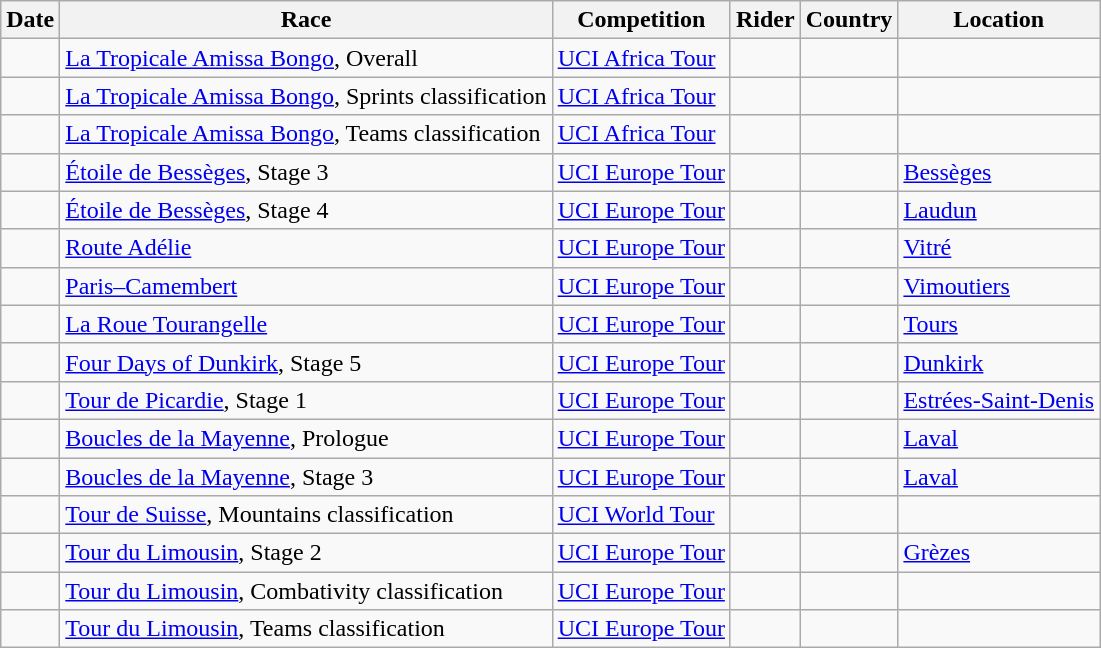<table class="wikitable sortable">
<tr>
<th>Date</th>
<th>Race</th>
<th>Competition</th>
<th>Rider</th>
<th>Country</th>
<th>Location</th>
</tr>
<tr>
<td></td>
<td><a href='#'>La Tropicale Amissa Bongo</a>, Overall</td>
<td><a href='#'>UCI Africa Tour</a></td>
<td></td>
<td></td>
<td></td>
</tr>
<tr>
<td></td>
<td><a href='#'>La Tropicale Amissa Bongo</a>, Sprints classification</td>
<td><a href='#'>UCI Africa Tour</a></td>
<td></td>
<td></td>
<td></td>
</tr>
<tr>
<td></td>
<td><a href='#'>La Tropicale Amissa Bongo</a>, Teams classification</td>
<td><a href='#'>UCI Africa Tour</a></td>
<td align="center"></td>
<td></td>
<td></td>
</tr>
<tr>
<td></td>
<td><a href='#'>Étoile de Bessèges</a>, Stage 3</td>
<td><a href='#'>UCI Europe Tour</a></td>
<td></td>
<td></td>
<td><a href='#'>Bessèges</a></td>
</tr>
<tr>
<td></td>
<td><a href='#'>Étoile de Bessèges</a>, Stage 4</td>
<td><a href='#'>UCI Europe Tour</a></td>
<td></td>
<td></td>
<td><a href='#'>Laudun</a></td>
</tr>
<tr>
<td></td>
<td><a href='#'>Route Adélie</a></td>
<td><a href='#'>UCI Europe Tour</a></td>
<td></td>
<td></td>
<td><a href='#'>Vitré</a></td>
</tr>
<tr>
<td></td>
<td><a href='#'>Paris–Camembert</a></td>
<td><a href='#'>UCI Europe Tour</a></td>
<td></td>
<td></td>
<td><a href='#'>Vimoutiers</a></td>
</tr>
<tr>
<td></td>
<td><a href='#'>La Roue Tourangelle</a></td>
<td><a href='#'>UCI Europe Tour</a></td>
<td></td>
<td></td>
<td><a href='#'>Tours</a></td>
</tr>
<tr>
<td></td>
<td><a href='#'>Four Days of Dunkirk</a>, Stage 5</td>
<td><a href='#'>UCI Europe Tour</a></td>
<td></td>
<td></td>
<td><a href='#'>Dunkirk</a></td>
</tr>
<tr>
<td></td>
<td><a href='#'>Tour de Picardie</a>, Stage 1</td>
<td><a href='#'>UCI Europe Tour</a></td>
<td></td>
<td></td>
<td><a href='#'>Estrées-Saint-Denis</a></td>
</tr>
<tr>
<td></td>
<td><a href='#'>Boucles de la Mayenne</a>, Prologue</td>
<td><a href='#'>UCI Europe Tour</a></td>
<td></td>
<td></td>
<td><a href='#'>Laval</a></td>
</tr>
<tr>
<td></td>
<td><a href='#'>Boucles de la Mayenne</a>, Stage 3</td>
<td><a href='#'>UCI Europe Tour</a></td>
<td></td>
<td></td>
<td><a href='#'>Laval</a></td>
</tr>
<tr>
<td></td>
<td><a href='#'>Tour de Suisse</a>, Mountains classification</td>
<td><a href='#'>UCI World Tour</a></td>
<td></td>
<td></td>
<td></td>
</tr>
<tr>
<td></td>
<td><a href='#'>Tour du Limousin</a>, Stage 2</td>
<td><a href='#'>UCI Europe Tour</a></td>
<td></td>
<td></td>
<td><a href='#'>Grèzes</a></td>
</tr>
<tr>
<td></td>
<td><a href='#'>Tour du Limousin</a>, Combativity classification</td>
<td><a href='#'>UCI Europe Tour</a></td>
<td></td>
<td></td>
<td></td>
</tr>
<tr>
<td></td>
<td><a href='#'>Tour du Limousin</a>, Teams classification</td>
<td><a href='#'>UCI Europe Tour</a></td>
<td align="center"></td>
<td></td>
<td></td>
</tr>
</table>
